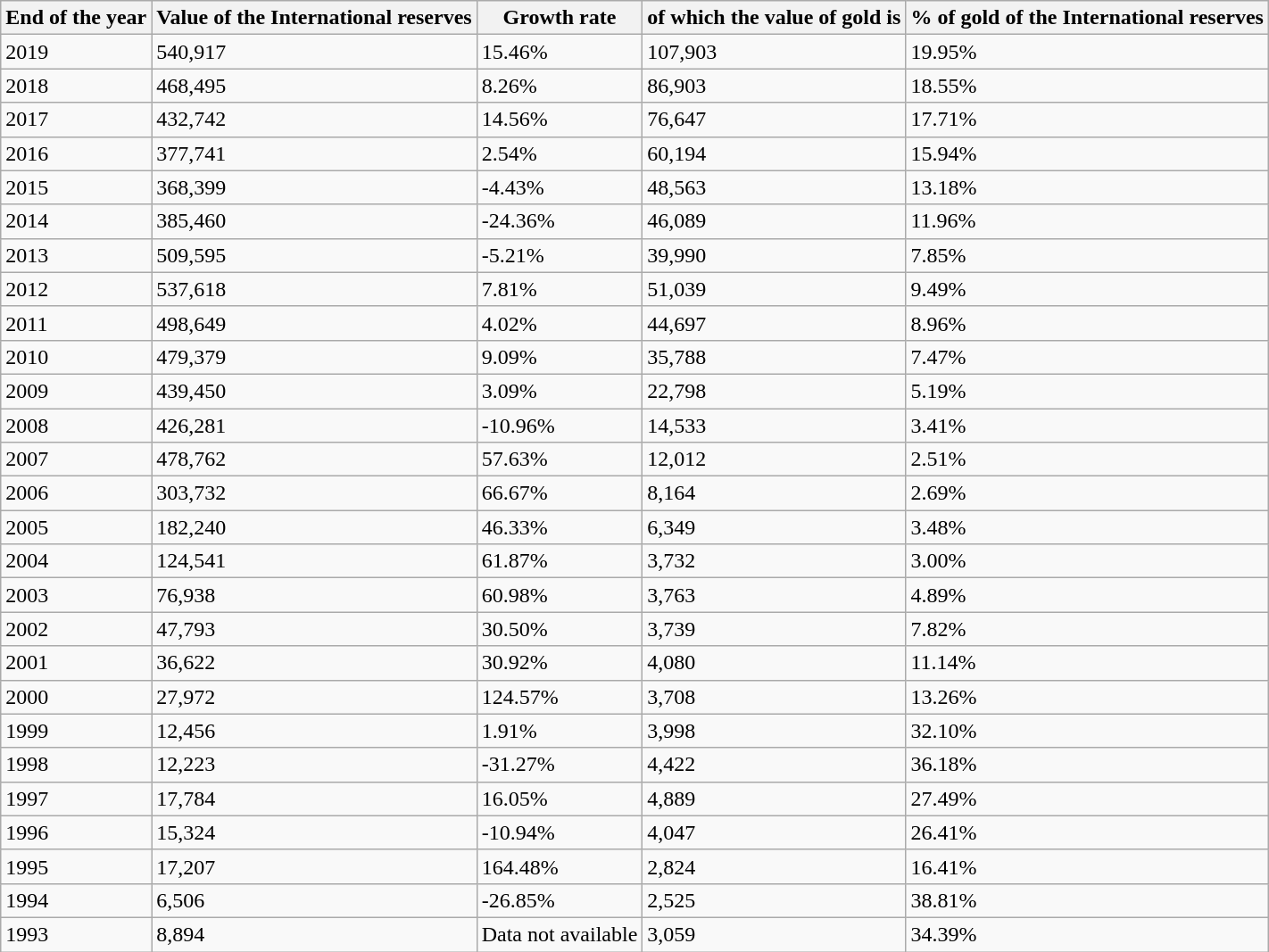<table class="wikitable sortable">
<tr>
<th>End of the year</th>
<th>Value of the International reserves</th>
<th>Growth rate</th>
<th>of which the value of gold is</th>
<th>% of gold of the International reserves</th>
</tr>
<tr>
<td>2019</td>
<td>540,917</td>
<td>15.46% </td>
<td>107,903</td>
<td>19.95%</td>
</tr>
<tr>
<td>2018</td>
<td>468,495</td>
<td>8.26% </td>
<td>86,903</td>
<td>18.55%</td>
</tr>
<tr>
<td>2017</td>
<td>432,742</td>
<td>14.56% </td>
<td>76,647</td>
<td>17.71%</td>
</tr>
<tr>
<td>2016</td>
<td>377,741</td>
<td>2.54% </td>
<td>60,194</td>
<td>15.94%</td>
</tr>
<tr>
<td>2015</td>
<td>368,399</td>
<td>-4.43% </td>
<td>48,563</td>
<td>13.18%</td>
</tr>
<tr>
<td>2014</td>
<td>385,460</td>
<td>-24.36% </td>
<td>46,089</td>
<td>11.96%</td>
</tr>
<tr>
<td>2013</td>
<td>509,595</td>
<td>-5.21% </td>
<td>39,990</td>
<td>7.85%</td>
</tr>
<tr>
<td>2012</td>
<td>537,618</td>
<td>7.81% </td>
<td>51,039</td>
<td>9.49%</td>
</tr>
<tr>
<td>2011</td>
<td>498,649</td>
<td>4.02% </td>
<td>44,697</td>
<td>8.96%</td>
</tr>
<tr>
<td>2010</td>
<td>479,379</td>
<td>9.09% </td>
<td>35,788</td>
<td>7.47%</td>
</tr>
<tr>
<td>2009</td>
<td>439,450</td>
<td>3.09% </td>
<td>22,798</td>
<td>5.19%</td>
</tr>
<tr>
<td>2008</td>
<td>426,281</td>
<td>-10.96% </td>
<td>14,533</td>
<td>3.41%</td>
</tr>
<tr>
<td>2007</td>
<td>478,762</td>
<td>57.63% </td>
<td>12,012</td>
<td>2.51%</td>
</tr>
<tr>
<td>2006</td>
<td>303,732</td>
<td>66.67% </td>
<td>8,164</td>
<td>2.69%</td>
</tr>
<tr>
<td>2005</td>
<td>182,240</td>
<td>46.33% </td>
<td>6,349</td>
<td>3.48%</td>
</tr>
<tr>
<td>2004</td>
<td>124,541</td>
<td>61.87% </td>
<td>3,732</td>
<td>3.00%</td>
</tr>
<tr>
<td>2003</td>
<td>76,938</td>
<td>60.98% </td>
<td>3,763</td>
<td>4.89%</td>
</tr>
<tr>
<td>2002</td>
<td>47,793</td>
<td>30.50% </td>
<td>3,739</td>
<td>7.82%</td>
</tr>
<tr>
<td>2001</td>
<td>36,622</td>
<td>30.92% </td>
<td>4,080</td>
<td>11.14%</td>
</tr>
<tr>
<td>2000</td>
<td>27,972</td>
<td>124.57% </td>
<td>3,708</td>
<td>13.26%</td>
</tr>
<tr>
<td>1999</td>
<td>12,456</td>
<td>1.91% </td>
<td>3,998</td>
<td>32.10%</td>
</tr>
<tr>
<td>1998</td>
<td>12,223</td>
<td>-31.27% </td>
<td>4,422</td>
<td>36.18%</td>
</tr>
<tr>
<td>1997</td>
<td>17,784</td>
<td>16.05% </td>
<td>4,889</td>
<td>27.49%</td>
</tr>
<tr>
<td>1996</td>
<td>15,324</td>
<td>-10.94% </td>
<td>4,047</td>
<td>26.41%</td>
</tr>
<tr>
<td>1995</td>
<td>17,207</td>
<td>164.48% </td>
<td>2,824</td>
<td>16.41%</td>
</tr>
<tr>
<td>1994</td>
<td>6,506</td>
<td>-26.85% </td>
<td>2,525</td>
<td>38.81%</td>
</tr>
<tr>
<td>1993</td>
<td>8,894</td>
<td>Data not available</td>
<td>3,059</td>
<td>34.39%</td>
</tr>
</table>
